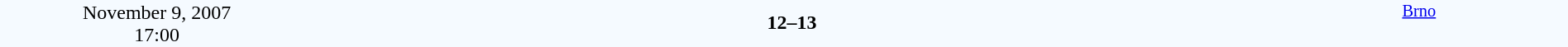<table style="width: 100%; background:#F5FAFF;" cellspacing="0">
<tr>
<td align=center rowspan=3 width=20%>November 9, 2007<br>17:00</td>
</tr>
<tr>
<td width=24% align=right></td>
<td align=center width=13%><strong>12–13</strong></td>
<td width=24%></td>
<td style=font-size:85% rowspan=3 valign=top align=center><a href='#'>Brno</a></td>
</tr>
<tr style=font-size:85%>
<td align=right></td>
<td align=center></td>
<td></td>
</tr>
</table>
